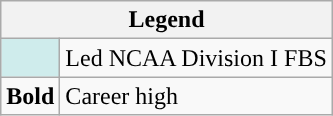<table class="wikitable">
<tr>
<th colspan="2">Legend</th>
</tr>
<tr>
<td style="background:#cfecec;"></td>
<td>Led NCAA Division I FBS</td>
</tr>
<tr>
<td><strong>Bold</strong></td>
<td>Career high</td>
</tr>
</table>
